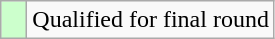<table class="wikitable">
<tr>
<td style="width:10px; background:#cfc"></td>
<td>Qualified for final round</td>
</tr>
</table>
